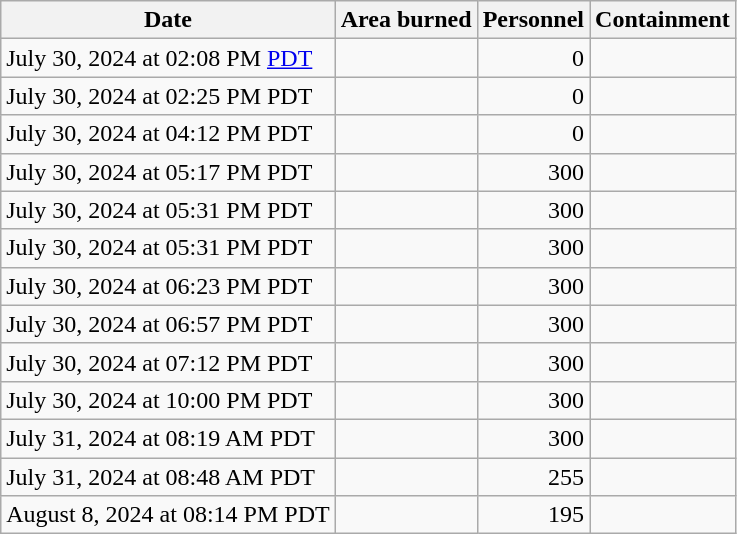<table class="wikitable" style="text-align: right;">
<tr>
<th>Date</th>
<th>Area burned</th>
<th>Personnel</th>
<th>Containment</th>
</tr>
<tr>
<td style="text-align: left;">July 30, 2024 at 02:08 PM <a href='#'>PDT</a></td>
<td></td>
<td>0</td>
<td style="text-align: left;"></td>
</tr>
<tr>
<td style="text-align: left;">July 30, 2024 at 02:25 PM PDT</td>
<td></td>
<td>0</td>
<td style="text-align: left;"></td>
</tr>
<tr>
<td style="text-align: left;">July 30, 2024 at 04:12 PM PDT</td>
<td></td>
<td>0</td>
<td style="text-align: left;"></td>
</tr>
<tr>
<td style="text-align: left;">July 30, 2024 at 05:17 PM PDT</td>
<td></td>
<td>300</td>
<td style="text-align: left;"></td>
</tr>
<tr>
<td style="text-align: left;">July 30, 2024 at 05:31 PM PDT</td>
<td></td>
<td>300</td>
<td style="text-align: left;"></td>
</tr>
<tr>
<td style="text-align: left;">July 30, 2024 at 05:31 PM PDT</td>
<td></td>
<td>300</td>
<td style="text-align: left;"></td>
</tr>
<tr>
<td style="text-align: left;">July 30, 2024 at 06:23 PM PDT</td>
<td></td>
<td>300</td>
<td style="text-align: left;"></td>
</tr>
<tr>
<td style="text-align: left;">July 30, 2024 at 06:57 PM PDT</td>
<td></td>
<td>300</td>
<td style="text-align: left;"></td>
</tr>
<tr>
<td style="text-align: left;">July 30, 2024 at 07:12 PM PDT</td>
<td></td>
<td>300</td>
<td style="text-align: left;"></td>
</tr>
<tr>
<td style="text-align: left;">July 30, 2024 at 10:00 PM PDT</td>
<td></td>
<td>300</td>
<td style="text-align: left;"></td>
</tr>
<tr>
<td style="text-align: left;">July 31, 2024 at 08:19 AM PDT</td>
<td></td>
<td>300</td>
<td style="text-align: left;"></td>
</tr>
<tr>
<td style="text-align: left;">July 31, 2024 at 08:48 AM PDT</td>
<td></td>
<td>255</td>
<td style="text-align: left;"></td>
</tr>
<tr>
<td style="text-align: left;">August 8, 2024 at 08:14 PM PDT</td>
<td></td>
<td>195</td>
<td style="text-align: left;"></td>
</tr>
</table>
